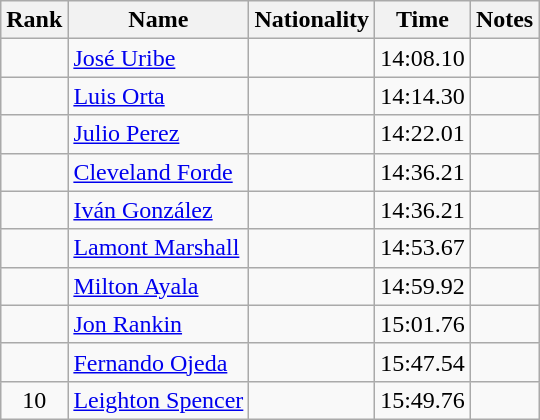<table class="wikitable sortable" style="text-align:center">
<tr>
<th>Rank</th>
<th>Name</th>
<th>Nationality</th>
<th>Time</th>
<th>Notes</th>
</tr>
<tr>
<td></td>
<td align=left><a href='#'>José Uribe</a></td>
<td align=left></td>
<td>14:08.10</td>
<td></td>
</tr>
<tr>
<td></td>
<td align=left><a href='#'>Luis Orta</a></td>
<td align=left></td>
<td>14:14.30</td>
<td></td>
</tr>
<tr>
<td></td>
<td align=left><a href='#'>Julio Perez</a></td>
<td align=left></td>
<td>14:22.01</td>
<td></td>
</tr>
<tr>
<td></td>
<td align=left><a href='#'>Cleveland Forde</a></td>
<td align=left></td>
<td>14:36.21</td>
<td></td>
</tr>
<tr>
<td></td>
<td align=left><a href='#'>Iván González</a></td>
<td align=left></td>
<td>14:36.21</td>
<td></td>
</tr>
<tr>
<td></td>
<td align=left><a href='#'>Lamont Marshall</a></td>
<td align=left></td>
<td>14:53.67</td>
<td></td>
</tr>
<tr>
<td></td>
<td align=left><a href='#'>Milton Ayala</a></td>
<td align=left></td>
<td>14:59.92</td>
<td></td>
</tr>
<tr>
<td></td>
<td align=left><a href='#'>Jon Rankin</a></td>
<td align=left></td>
<td>15:01.76</td>
<td></td>
</tr>
<tr>
<td></td>
<td align=left><a href='#'>Fernando Ojeda</a></td>
<td align=left></td>
<td>15:47.54</td>
<td></td>
</tr>
<tr>
<td>10</td>
<td align=left><a href='#'>Leighton Spencer</a></td>
<td align=left></td>
<td>15:49.76</td>
<td></td>
</tr>
</table>
